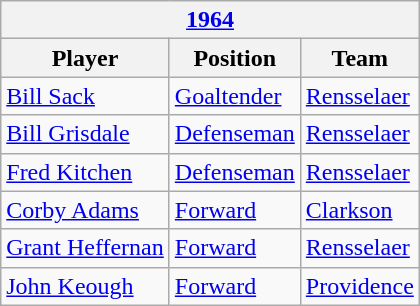<table class="wikitable">
<tr>
<th colspan=3><a href='#'>1964</a></th>
</tr>
<tr>
<th>Player</th>
<th>Position</th>
<th>Team</th>
</tr>
<tr>
<td><a href='#'>Bill Sack</a></td>
<td><a href='#'>Goaltender</a></td>
<td><a href='#'>Rensselaer</a></td>
</tr>
<tr>
<td><a href='#'>Bill Grisdale</a></td>
<td><a href='#'>Defenseman</a></td>
<td><a href='#'>Rensselaer</a></td>
</tr>
<tr>
<td><a href='#'>Fred Kitchen</a></td>
<td><a href='#'>Defenseman</a></td>
<td><a href='#'>Rensselaer</a></td>
</tr>
<tr>
<td><a href='#'>Corby Adams</a></td>
<td><a href='#'>Forward</a></td>
<td><a href='#'>Clarkson</a></td>
</tr>
<tr>
<td><a href='#'>Grant Heffernan</a></td>
<td><a href='#'>Forward</a></td>
<td><a href='#'>Rensselaer</a></td>
</tr>
<tr>
<td><a href='#'>John Keough</a></td>
<td><a href='#'>Forward</a></td>
<td><a href='#'>Providence</a></td>
</tr>
</table>
